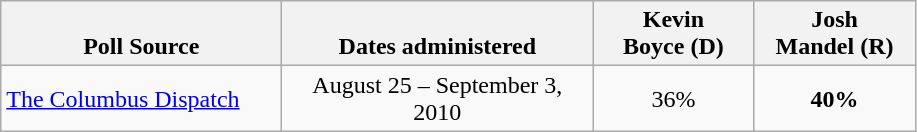<table class="wikitable">
<tr valign=bottom>
<th style="width:180px;">Poll Source</th>
<th style="width:200px;">Dates administered</th>
<th style="width:100px;">Kevin<br>Boyce (D)</th>
<th style="width:100px;">Josh<br>Mandel (R)</th>
</tr>
<tr>
<td><a href='#'>The Columbus Dispatch</a></td>
<td align=center>August 25 – September 3, 2010</td>
<td align=center>36%</td>
<td align=center ><strong>40%</strong></td>
</tr>
</table>
